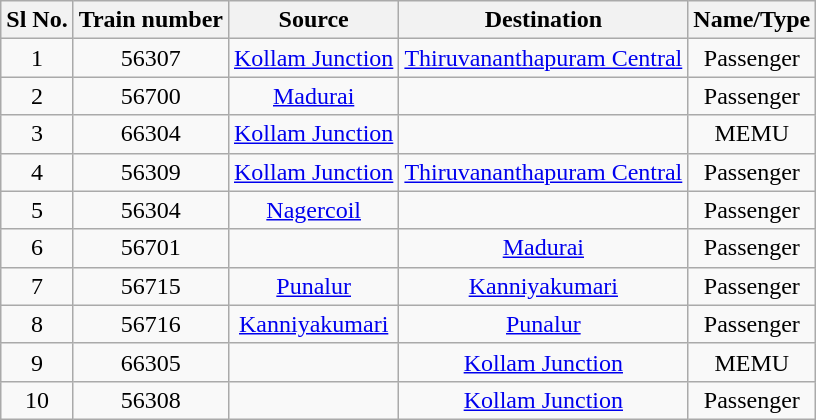<table class="wikitable plainrowheaders unsortable" style="text-align:center">
<tr>
<th scope="col">Sl No.</th>
<th scope="col">Train number</th>
<th scope="col">Source</th>
<th scope="col">Destination</th>
<th scope="col">Name/Type</th>
</tr>
<tr>
<td valign="center">1</td>
<td valign="center">56307</td>
<td valign="center"><a href='#'>Kollam Junction</a></td>
<td valign="center"><a href='#'>Thiruvananthapuram Central</a></td>
<td valign="center">Passenger</td>
</tr>
<tr>
<td valign="center">2</td>
<td valign="center">56700</td>
<td valign="center"><a href='#'>Madurai</a></td>
<td valign="center"></td>
<td valign="center">Passenger</td>
</tr>
<tr>
<td valign="center">3</td>
<td valign="center">66304</td>
<td valign="center"><a href='#'>Kollam Junction</a></td>
<td valign="center"></td>
<td valign="center">MEMU</td>
</tr>
<tr>
<td valign="center">4</td>
<td valign="center">56309</td>
<td valign="center"><a href='#'>Kollam Junction</a></td>
<td valign="center"><a href='#'>Thiruvananthapuram Central</a></td>
<td valign="center">Passenger</td>
</tr>
<tr>
<td valign="center">5</td>
<td valign="center">56304</td>
<td valign="center"><a href='#'>Nagercoil</a></td>
<td valign="center"></td>
<td valign="center">Passenger</td>
</tr>
<tr>
<td valign="center">6</td>
<td valign="center">56701</td>
<td valign="center"></td>
<td valign="center"><a href='#'>Madurai</a></td>
<td valign="center">Passenger</td>
</tr>
<tr>
<td valign="center">7</td>
<td valign="center">56715</td>
<td valign="center"><a href='#'>Punalur</a></td>
<td valign="center"><a href='#'>Kanniyakumari</a></td>
<td valign="center">Passenger</td>
</tr>
<tr>
<td valign="center">8</td>
<td valign="center">56716</td>
<td valign="center"><a href='#'>Kanniyakumari</a></td>
<td valign="center"><a href='#'>Punalur</a></td>
<td valign="center">Passenger</td>
</tr>
<tr>
<td valign="center">9</td>
<td valign="center">66305</td>
<td valign="center"></td>
<td valign="center"><a href='#'>Kollam Junction</a></td>
<td valign="center">MEMU</td>
</tr>
<tr>
<td valign="center">10</td>
<td valign="center">56308</td>
<td valign="center"></td>
<td valign="center"><a href='#'>Kollam Junction</a></td>
<td valign="center">Passenger</td>
</tr>
</table>
